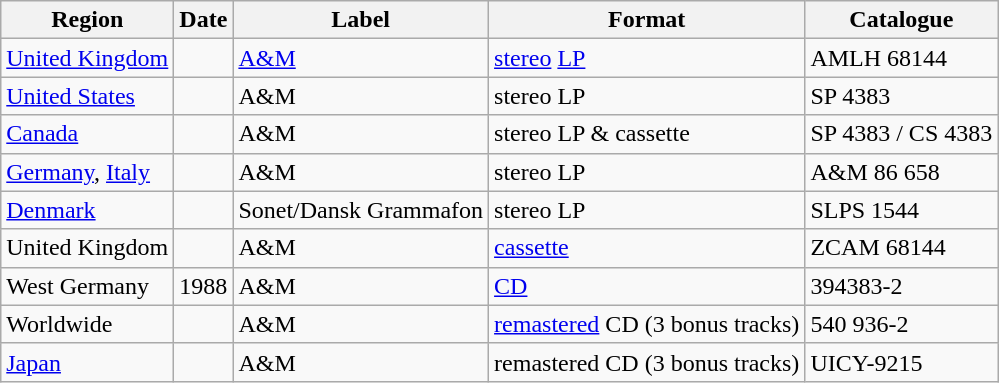<table class="wikitable">
<tr>
<th>Region</th>
<th>Date</th>
<th>Label</th>
<th>Format</th>
<th>Catalogue</th>
</tr>
<tr>
<td><a href='#'>United Kingdom</a></td>
<td></td>
<td><a href='#'>A&M</a></td>
<td><a href='#'>stereo</a> <a href='#'>LP</a></td>
<td>AMLH 68144</td>
</tr>
<tr>
<td><a href='#'>United States</a></td>
<td></td>
<td>A&M</td>
<td>stereo LP</td>
<td>SP 4383</td>
</tr>
<tr>
<td><a href='#'>Canada</a></td>
<td></td>
<td>A&M</td>
<td>stereo LP & cassette</td>
<td>SP 4383 / CS 4383</td>
</tr>
<tr>
<td><a href='#'>Germany</a>, <a href='#'>Italy</a></td>
<td></td>
<td>A&M</td>
<td>stereo LP</td>
<td>A&M 86 658</td>
</tr>
<tr>
<td><a href='#'>Denmark</a></td>
<td></td>
<td>Sonet/Dansk Grammafon</td>
<td>stereo LP</td>
<td>SLPS 1544</td>
</tr>
<tr>
<td>United Kingdom</td>
<td></td>
<td>A&M</td>
<td><a href='#'>cassette</a></td>
<td>ZCAM 68144</td>
</tr>
<tr>
<td>West Germany</td>
<td>1988</td>
<td>A&M</td>
<td><a href='#'>CD</a></td>
<td>394383-2</td>
</tr>
<tr>
<td>Worldwide</td>
<td></td>
<td>A&M</td>
<td><a href='#'>remastered</a> CD (3 bonus tracks)</td>
<td>540 936-2</td>
</tr>
<tr>
<td><a href='#'>Japan</a></td>
<td></td>
<td>A&M</td>
<td>remastered CD (3 bonus tracks)</td>
<td>UICY-9215</td>
</tr>
</table>
